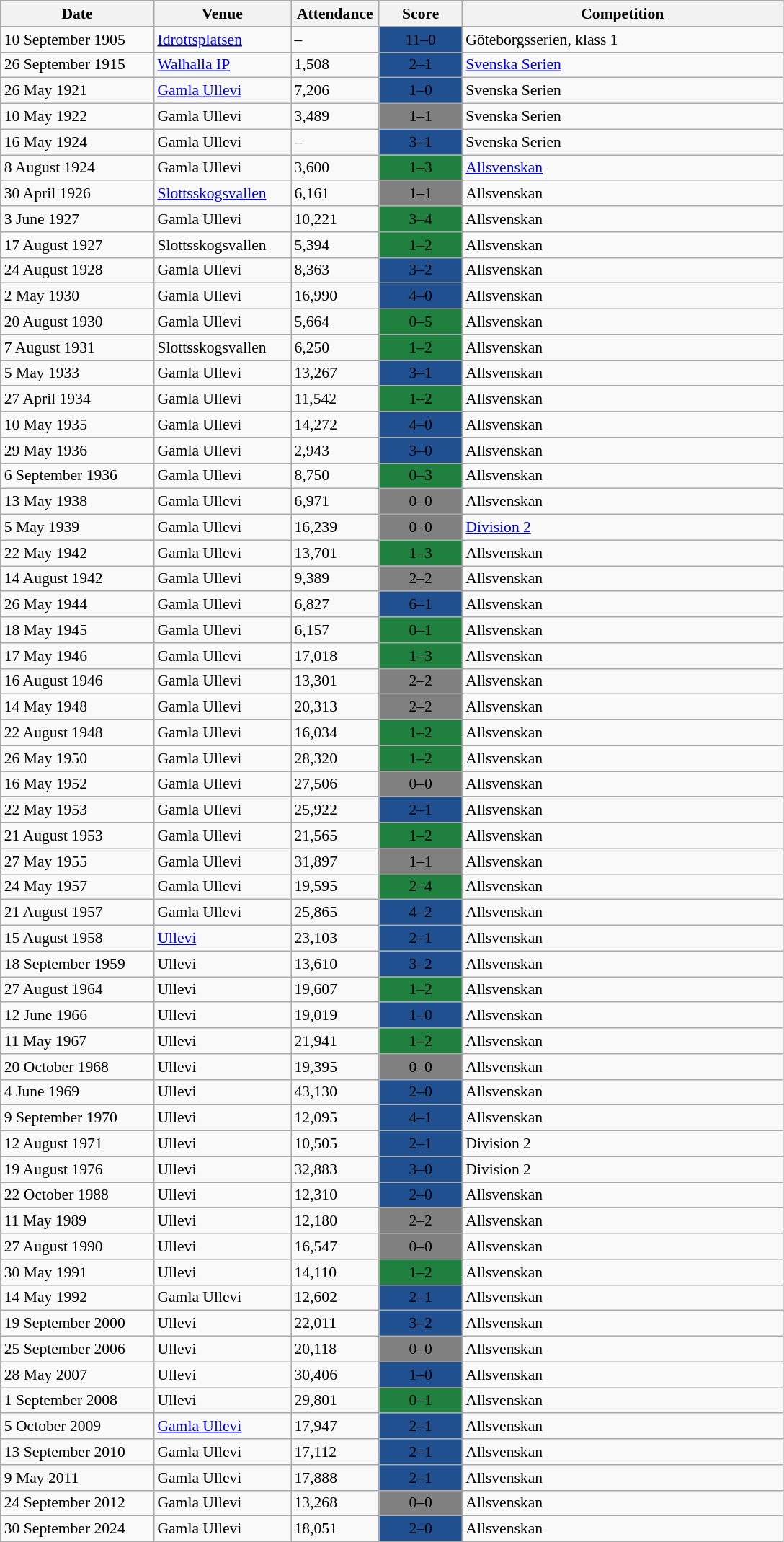<table class="wikitable" style="font-size:90%">
<tr>
<th width="135">Date</th>
<th width="120">Venue</th>
<th width="75">Attendance</th>
<th width="70">Score</th>
<th width="290">Competition</th>
</tr>
<tr>
<td>10 September 1905</td>
<td><a href='#'>Idrottsplatsen</a></td>
<td>–</td>
<td bgcolor=#205090 align="center"><span>11–0</span></td>
<td>Göteborgsserien, klass 1</td>
</tr>
<tr>
<td>26 September 1915</td>
<td><a href='#'>Walhalla IP</a></td>
<td>1,508</td>
<td bgcolor=#205090 align="center"><span>2–1</span></td>
<td><a href='#'>Svenska Serien</a></td>
</tr>
<tr>
<td>26 May 1921</td>
<td><a href='#'>Gamla Ullevi</a></td>
<td>7,206</td>
<td bgcolor=#205090 align="center"><span>1–0</span></td>
<td>Svenska Serien</td>
</tr>
<tr>
<td>10 May 1922</td>
<td>Gamla Ullevi</td>
<td>3,489</td>
<td bgcolor=#808080 align="center"><span>1–1</span></td>
<td>Svenska Serien</td>
</tr>
<tr>
<td>16 May 1924</td>
<td>Gamla Ullevi</td>
<td>–</td>
<td bgcolor=#205090 align="center"><span>3–1</span></td>
<td>Svenska Serien</td>
</tr>
<tr>
<td>8 August 1924</td>
<td>Gamla Ullevi</td>
<td>3,600</td>
<td bgcolor=#208040 align="center"><span>1–3</span></td>
<td><a href='#'>Allsvenskan</a></td>
</tr>
<tr>
<td>30 April 1926</td>
<td><a href='#'>Slottsskogsvallen</a></td>
<td>6,161</td>
<td bgcolor=#808080 align="center"><span>1–1</span></td>
<td>Allsvenskan</td>
</tr>
<tr>
<td>3 June 1927</td>
<td>Gamla Ullevi</td>
<td>10,221</td>
<td bgcolor=#208040 align="center"><span>3–4</span></td>
<td>Allsvenskan</td>
</tr>
<tr>
<td>17 August 1927</td>
<td>Slottsskogsvallen</td>
<td>5,394</td>
<td bgcolor=#208040 align="center"><span>1–2</span></td>
<td>Allsvenskan</td>
</tr>
<tr>
<td>24 August 1928</td>
<td>Gamla Ullevi</td>
<td>8,363</td>
<td bgcolor=#205090 align="center"><span>3–2</span></td>
<td>Allsvenskan</td>
</tr>
<tr>
<td>2 May 1930</td>
<td>Gamla Ullevi</td>
<td>16,990</td>
<td bgcolor=#205090 align="center"><span>4–0</span></td>
<td>Allsvenskan</td>
</tr>
<tr>
<td>20 August 1930</td>
<td>Gamla Ullevi</td>
<td>5,664</td>
<td bgcolor=#208040 align="center"><span>0–5</span></td>
<td>Allsvenskan</td>
</tr>
<tr>
<td>7 August 1931</td>
<td>Slottsskogsvallen</td>
<td>6,250</td>
<td bgcolor=#208040 align="center"><span>1–2</span></td>
<td>Allsvenskan</td>
</tr>
<tr>
<td>5 May 1933</td>
<td>Gamla Ullevi</td>
<td>13,267</td>
<td bgcolor=#205090 align="center"><span>3–1</span></td>
<td>Allsvenskan</td>
</tr>
<tr>
<td>27 April 1934</td>
<td>Gamla Ullevi</td>
<td>11,542</td>
<td bgcolor=#208040 align="center"><span>1–2</span></td>
<td>Allsvenskan</td>
</tr>
<tr>
<td>10 May 1935</td>
<td>Gamla Ullevi</td>
<td>14,272</td>
<td bgcolor=#205090 align="center"><span>4–0</span></td>
<td>Allsvenskan</td>
</tr>
<tr>
<td>29 May 1936</td>
<td>Gamla Ullevi</td>
<td>2,943</td>
<td bgcolor=#205090 align="center"><span>3–0</span></td>
<td>Allsvenskan</td>
</tr>
<tr>
<td>6 September 1936</td>
<td>Gamla Ullevi</td>
<td>8,750</td>
<td bgcolor=#208040 align="center"><span>0–3</span></td>
<td>Allsvenskan</td>
</tr>
<tr>
<td>13 May 1938</td>
<td>Gamla Ullevi</td>
<td>6,971</td>
<td bgcolor=#808080 align="center"><span>0–0</span></td>
<td>Allsvenskan</td>
</tr>
<tr>
<td>5 May 1939</td>
<td>Gamla Ullevi</td>
<td>16,239</td>
<td bgcolor=#808080 align="center"><span>0–0</span></td>
<td><a href='#'>Division 2</a></td>
</tr>
<tr>
<td>22 May 1942</td>
<td>Gamla Ullevi</td>
<td>13,701</td>
<td bgcolor=#208040 align="center"><span>1–3</span></td>
<td>Allsvenskan</td>
</tr>
<tr>
<td>14 August 1942</td>
<td>Gamla Ullevi</td>
<td>9,389</td>
<td bgcolor=#808080 align="center"><span>2–2</span></td>
<td>Allsvenskan</td>
</tr>
<tr>
<td>26 May 1944</td>
<td>Gamla Ullevi</td>
<td>6,827</td>
<td bgcolor=#205090 align="center"><span>6–1</span></td>
<td>Allsvenskan</td>
</tr>
<tr>
<td>18 May 1945</td>
<td>Gamla Ullevi</td>
<td>6,157</td>
<td bgcolor=#208040 align="center"><span>0–1</span></td>
<td>Allsvenskan</td>
</tr>
<tr>
<td>17 May 1946</td>
<td>Gamla Ullevi</td>
<td>17,018</td>
<td bgcolor=#208040 align="center"><span>1–3</span></td>
<td>Allsvenskan</td>
</tr>
<tr>
<td>16 August 1946</td>
<td>Gamla Ullevi</td>
<td>13,301</td>
<td bgcolor=#808080 align="center"><span>2–2</span></td>
<td>Allsvenskan</td>
</tr>
<tr>
<td>14 May 1948</td>
<td>Gamla Ullevi</td>
<td>20,313</td>
<td bgcolor=#808080 align="center"><span>2–2</span></td>
<td>Allsvenskan</td>
</tr>
<tr>
<td>22 August 1948</td>
<td>Gamla Ullevi</td>
<td>16,034</td>
<td bgcolor=#208040 align="center"><span>1–2</span></td>
<td>Allsvenskan</td>
</tr>
<tr>
<td>26 May 1950</td>
<td>Gamla Ullevi</td>
<td>28,320</td>
<td bgcolor=#208040 align="center"><span>1–2</span></td>
<td>Allsvenskan</td>
</tr>
<tr>
<td>16 May 1952</td>
<td>Gamla Ullevi</td>
<td>27,506</td>
<td bgcolor=#808080 align="center"><span>0–0</span></td>
<td>Allsvenskan</td>
</tr>
<tr>
<td>22 May 1953</td>
<td>Gamla Ullevi</td>
<td>25,922</td>
<td bgcolor=#205090 align="center"><span>2–1</span></td>
<td>Allsvenskan</td>
</tr>
<tr>
<td>21 August 1953</td>
<td>Gamla Ullevi</td>
<td>21,565</td>
<td bgcolor=#208040 align="center"><span>1–2</span></td>
<td>Allsvenskan</td>
</tr>
<tr>
<td>27 May 1955</td>
<td>Gamla Ullevi</td>
<td>31,897</td>
<td bgcolor=#808080 align="center"><span>1–1</span></td>
<td>Allsvenskan</td>
</tr>
<tr>
<td>24 May 1957</td>
<td>Gamla Ullevi</td>
<td>19,595</td>
<td bgcolor=#208040 align="center"><span>2–4</span></td>
<td>Allsvenskan</td>
</tr>
<tr>
<td>21 August 1957</td>
<td>Gamla Ullevi</td>
<td>25,865</td>
<td bgcolor=#205090 align="center"><span>4–2</span></td>
<td>Allsvenskan</td>
</tr>
<tr>
<td>15 August 1958</td>
<td><a href='#'>Ullevi</a></td>
<td>23,103</td>
<td bgcolor=#205090 align="center"><span>2–1</span></td>
<td>Allsvenskan</td>
</tr>
<tr>
<td>18 September 1959</td>
<td>Ullevi</td>
<td>13,610</td>
<td bgcolor=#205090 align="center"><span>3–2</span></td>
<td>Allsvenskan</td>
</tr>
<tr>
<td>27 August 1964</td>
<td>Ullevi</td>
<td>19,607</td>
<td bgcolor=#208040 align="center"><span>1–2</span></td>
<td>Allsvenskan</td>
</tr>
<tr>
<td>12 June 1966</td>
<td>Ullevi</td>
<td>19,019</td>
<td bgcolor=#205090 align="center"><span>1–0</span></td>
<td>Allsvenskan</td>
</tr>
<tr>
<td>11 May 1967</td>
<td>Ullevi</td>
<td>21,941</td>
<td bgcolor=#208040 align="center"><span>1–2</span></td>
<td>Allsvenskan</td>
</tr>
<tr>
<td>20 October 1968</td>
<td>Ullevi</td>
<td>19,395</td>
<td bgcolor=#808080 align="center"><span>0–0</span></td>
<td>Allsvenskan</td>
</tr>
<tr>
<td>4 June 1969</td>
<td>Ullevi</td>
<td>43,130</td>
<td bgcolor=#205090 align="center"><span>2–0</span></td>
<td>Allsvenskan</td>
</tr>
<tr>
<td>9 September 1970</td>
<td>Ullevi</td>
<td>12,095</td>
<td bgcolor=#205090 align="center"><span>4–1</span></td>
<td>Allsvenskan</td>
</tr>
<tr>
<td>12 August 1971</td>
<td>Ullevi</td>
<td>10,505</td>
<td bgcolor=#205090 align="center"><span>2–1</span></td>
<td>Division 2</td>
</tr>
<tr>
<td>19 August 1976</td>
<td>Ullevi</td>
<td>32,883</td>
<td bgcolor=#205090 align="center"><span>3–0</span></td>
<td>Division 2</td>
</tr>
<tr>
<td>22 October 1988</td>
<td>Ullevi</td>
<td>12,310</td>
<td bgcolor=#205090 align="center"><span>2–0</span></td>
<td>Allsvenskan</td>
</tr>
<tr>
<td>11 May 1989</td>
<td>Ullevi</td>
<td>12,180</td>
<td bgcolor=#808080 align="center"><span>2–2</span></td>
<td>Allsvenskan</td>
</tr>
<tr>
<td>27 August 1990</td>
<td>Ullevi</td>
<td>16,547</td>
<td bgcolor=#808080 align="center"><span>0–0</span></td>
<td>Allsvenskan</td>
</tr>
<tr>
<td>30 May 1991</td>
<td>Ullevi</td>
<td>14,110</td>
<td bgcolor=#208040 align="center"><span>1–2</span></td>
<td>Allsvenskan</td>
</tr>
<tr>
<td>14 May 1992</td>
<td>Gamla Ullevi</td>
<td>12,602</td>
<td bgcolor=#205090 align="center"><span>2–1</span></td>
<td>Allsvenskan</td>
</tr>
<tr>
<td>19 September 2000</td>
<td>Ullevi</td>
<td>22,011</td>
<td bgcolor=#205090 align="center"><span>3–2</span></td>
<td>Allsvenskan</td>
</tr>
<tr>
<td>25 September 2006</td>
<td>Ullevi</td>
<td>20,118</td>
<td bgcolor=#808080 align="center"><span>0–0</span></td>
<td>Allsvenskan</td>
</tr>
<tr>
<td>28 May 2007</td>
<td>Ullevi</td>
<td>30,406</td>
<td bgcolor=#205090 align="center"><span>1–0</span></td>
<td>Allsvenskan</td>
</tr>
<tr>
<td>1 September 2008</td>
<td>Ullevi</td>
<td>29,801</td>
<td bgcolor=#208040 align="center"><span>0–1</span></td>
<td>Allsvenskan</td>
</tr>
<tr>
<td>5 October 2009</td>
<td><a href='#'>Gamla Ullevi</a></td>
<td>17,947</td>
<td bgcolor=#205090 align="center"><span>2–1</span></td>
<td>Allsvenskan</td>
</tr>
<tr>
<td>13 September 2010</td>
<td>Gamla Ullevi</td>
<td>17,112</td>
<td bgcolor=#205090 align="center"><span>2–1</span></td>
<td>Allsvenskan</td>
</tr>
<tr>
<td>9 May 2011</td>
<td>Gamla Ullevi</td>
<td>17,888</td>
<td bgcolor=#205090 align="center"><span>2–1</span></td>
<td>Allsvenskan</td>
</tr>
<tr>
<td>24 September 2012</td>
<td>Gamla Ullevi</td>
<td>13,268</td>
<td bgcolor=#808080 align="center"><span>0–0</span></td>
<td>Allsvenskan</td>
</tr>
<tr>
<td>30 September 2024</td>
<td>Gamla Ullevi</td>
<td>18,051</td>
<td bgcolor=#205090 align="center"><span>2–0</span></td>
<td>Allsvenskan</td>
</tr>
</table>
